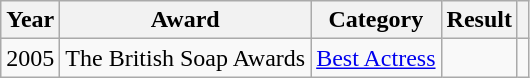<table class="wikitable sortable">
<tr>
<th>Year</th>
<th>Award</th>
<th>Category</th>
<th>Result</th>
<th scope=col class=unsortable></th>
</tr>
<tr>
<td>2005</td>
<td>The British Soap Awards</td>
<td><a href='#'>Best Actress</a></td>
<td></td>
<td align="center"></td>
</tr>
</table>
